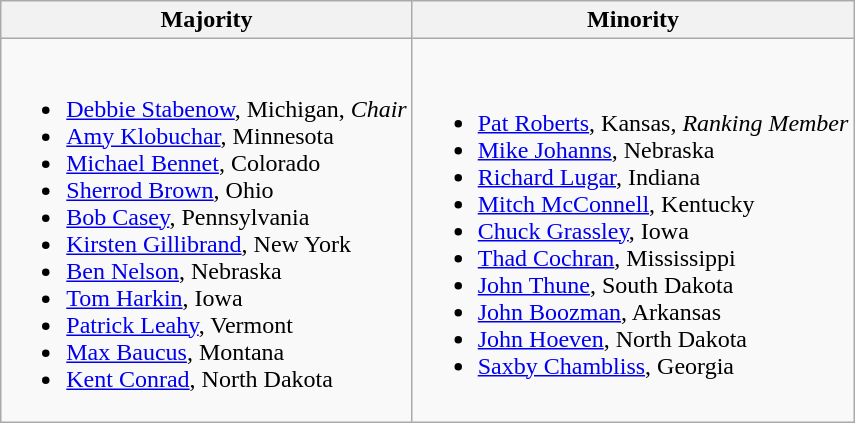<table class="wikitable">
<tr>
<th>Majority</th>
<th>Minority</th>
</tr>
<tr>
<td><br><ul><li><a href='#'>Debbie Stabenow</a>, Michigan, <em>Chair</em></li><li><a href='#'>Amy Klobuchar</a>, Minnesota</li><li><a href='#'>Michael Bennet</a>, Colorado</li><li><a href='#'>Sherrod Brown</a>, Ohio</li><li><a href='#'>Bob Casey</a>, Pennsylvania</li><li><a href='#'>Kirsten Gillibrand</a>, New York</li><li><a href='#'>Ben Nelson</a>, Nebraska</li><li><a href='#'>Tom Harkin</a>, Iowa</li><li><a href='#'>Patrick Leahy</a>, Vermont</li><li><a href='#'>Max Baucus</a>, Montana</li><li><a href='#'>Kent Conrad</a>, North Dakota</li></ul></td>
<td><br><ul><li><a href='#'>Pat Roberts</a>, Kansas, <em>Ranking Member</em></li><li><a href='#'>Mike Johanns</a>, Nebraska</li><li><a href='#'>Richard Lugar</a>, Indiana</li><li><a href='#'>Mitch McConnell</a>, Kentucky</li><li><a href='#'>Chuck Grassley</a>, Iowa</li><li><a href='#'>Thad Cochran</a>, Mississippi</li><li><a href='#'>John Thune</a>, South Dakota</li><li><a href='#'>John Boozman</a>, Arkansas</li><li><a href='#'>John Hoeven</a>, North Dakota</li><li><a href='#'>Saxby Chambliss</a>, Georgia</li></ul></td>
</tr>
</table>
